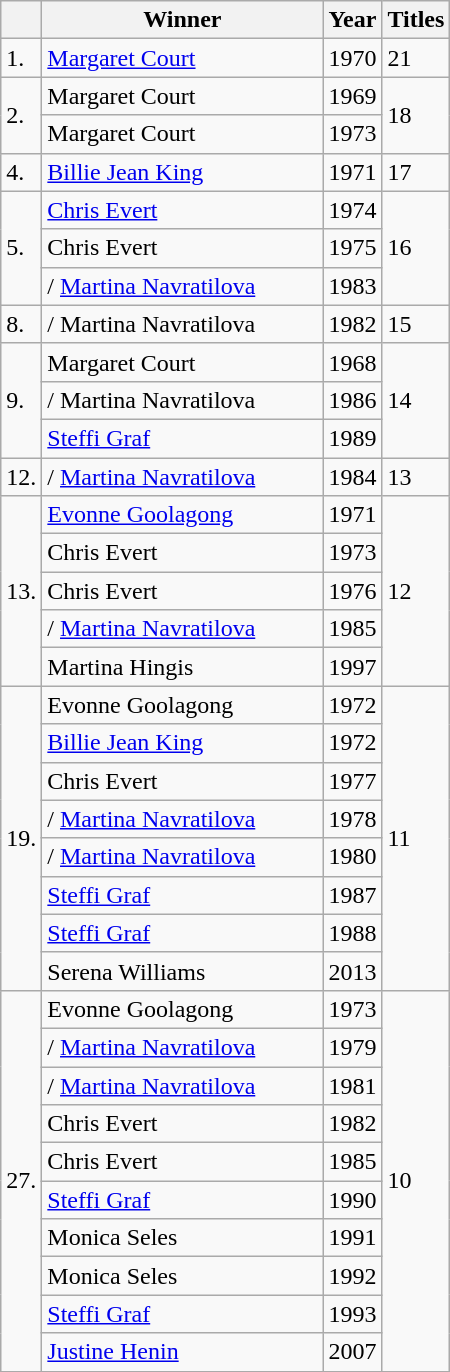<table class="wikitable sortable">
<tr>
<th></th>
<th style="width:180px;">Winner</th>
<th>Year<br></th>
<th>Titles</th>
</tr>
<tr>
<td>1.</td>
<td> <a href='#'>Margaret Court</a></td>
<td>1970</td>
<td>21</td>
</tr>
<tr>
<td rowspan=2>2.</td>
<td> Margaret Court</td>
<td>1969</td>
<td rowspan=2>18</td>
</tr>
<tr>
<td> Margaret Court</td>
<td>1973</td>
</tr>
<tr>
<td>4.</td>
<td> <a href='#'>Billie Jean King</a></td>
<td>1971</td>
<td>17</td>
</tr>
<tr>
<td rowspan=3>5.</td>
<td> <a href='#'>Chris Evert</a></td>
<td>1974</td>
<td rowspan=3>16</td>
</tr>
<tr>
<td> Chris Evert</td>
<td>1975</td>
</tr>
<tr>
<td style="white-space: nowrap;">/ <a href='#'>Martina Navratilova</a></td>
<td>1983</td>
</tr>
<tr>
<td>8.</td>
<td>/ Martina Navratilova</td>
<td>1982</td>
<td>15</td>
</tr>
<tr>
<td rowspan=3>9.</td>
<td> Margaret Court</td>
<td>1968</td>
<td rowspan=3>14</td>
</tr>
<tr>
<td>/ Martina Navratilova</td>
<td>1986</td>
</tr>
<tr>
<td> <a href='#'>Steffi Graf</a></td>
<td>1989</td>
</tr>
<tr>
<td>12.</td>
<td>/ <a href='#'>Martina Navratilova</a></td>
<td>1984</td>
<td>13</td>
</tr>
<tr>
<td rowspan=5>13.</td>
<td> <a href='#'>Evonne Goolagong</a></td>
<td>1971</td>
<td rowspan=5>12</td>
</tr>
<tr>
<td> Chris Evert</td>
<td>1973</td>
</tr>
<tr>
<td> Chris Evert</td>
<td>1976</td>
</tr>
<tr>
<td>/ <a href='#'>Martina Navratilova</a></td>
<td>1985</td>
</tr>
<tr>
<td> Martina Hingis</td>
<td>1997</td>
</tr>
<tr>
<td rowspan=8>19.</td>
<td> Evonne Goolagong</td>
<td>1972</td>
<td rowspan=8>11</td>
</tr>
<tr>
<td> <a href='#'>Billie Jean King</a></td>
<td>1972</td>
</tr>
<tr>
<td> Chris Evert</td>
<td>1977</td>
</tr>
<tr>
<td>/ <a href='#'>Martina Navratilova</a></td>
<td>1978</td>
</tr>
<tr>
<td>/ <a href='#'>Martina Navratilova</a></td>
<td>1980</td>
</tr>
<tr>
<td> <a href='#'>Steffi Graf</a></td>
<td>1987</td>
</tr>
<tr>
<td> <a href='#'>Steffi Graf</a></td>
<td>1988</td>
</tr>
<tr>
<td> Serena Williams</td>
<td>2013</td>
</tr>
<tr>
<td rowspan=10>27.</td>
<td> Evonne Goolagong</td>
<td>1973</td>
<td rowspan=10>10</td>
</tr>
<tr>
<td>/ <a href='#'>Martina Navratilova</a></td>
<td>1979</td>
</tr>
<tr>
<td>/ <a href='#'>Martina Navratilova</a></td>
<td>1981</td>
</tr>
<tr>
<td> Chris Evert</td>
<td>1982</td>
</tr>
<tr>
<td> Chris Evert</td>
<td>1985</td>
</tr>
<tr>
<td> <a href='#'>Steffi Graf</a></td>
<td>1990</td>
</tr>
<tr>
<td> Monica Seles</td>
<td>1991</td>
</tr>
<tr>
<td> Monica Seles</td>
<td>1992</td>
</tr>
<tr>
<td> <a href='#'>Steffi Graf</a></td>
<td>1993</td>
</tr>
<tr>
<td> <a href='#'>Justine Henin</a></td>
<td>2007</td>
</tr>
</table>
